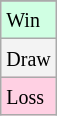<table class="wikitable">
<tr>
</tr>
<tr bgcolor = "#d0ffe3">
<td><small>Win</small></td>
</tr>
<tr bgcolor = "#f3f3f3">
<td><small>Draw</small></td>
</tr>
<tr bgcolor = "#ffd0e3">
<td><small>Loss</small></td>
</tr>
</table>
